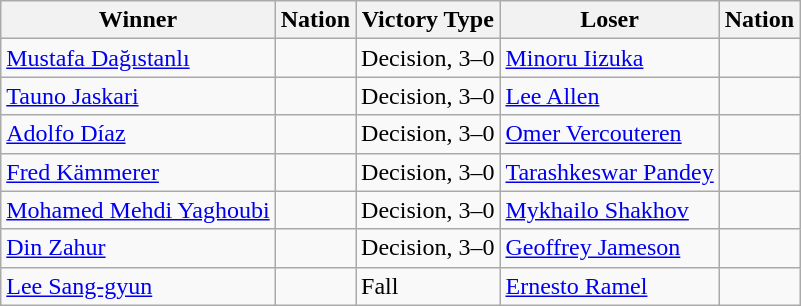<table class="wikitable sortable" style="text-align:left;">
<tr>
<th>Winner</th>
<th>Nation</th>
<th>Victory Type</th>
<th>Loser</th>
<th>Nation</th>
</tr>
<tr>
<td><a href='#'>Mustafa Dağıstanlı</a></td>
<td></td>
<td>Decision, 3–0</td>
<td><a href='#'>Minoru Iizuka</a></td>
<td></td>
</tr>
<tr>
<td><a href='#'>Tauno Jaskari</a></td>
<td></td>
<td>Decision, 3–0</td>
<td><a href='#'>Lee Allen</a></td>
<td></td>
</tr>
<tr>
<td><a href='#'>Adolfo Díaz</a></td>
<td></td>
<td>Decision, 3–0</td>
<td><a href='#'>Omer Vercouteren</a></td>
<td></td>
</tr>
<tr>
<td><a href='#'>Fred Kämmerer</a></td>
<td></td>
<td>Decision, 3–0</td>
<td><a href='#'>Tarashkeswar Pandey</a></td>
<td></td>
</tr>
<tr>
<td><a href='#'>Mohamed Mehdi Yaghoubi</a></td>
<td></td>
<td>Decision, 3–0</td>
<td><a href='#'>Mykhailo Shakhov</a></td>
<td></td>
</tr>
<tr>
<td><a href='#'>Din Zahur</a></td>
<td></td>
<td>Decision, 3–0</td>
<td><a href='#'>Geoffrey Jameson</a></td>
<td></td>
</tr>
<tr>
<td><a href='#'>Lee Sang-gyun</a></td>
<td></td>
<td>Fall</td>
<td><a href='#'>Ernesto Ramel</a></td>
<td></td>
</tr>
</table>
